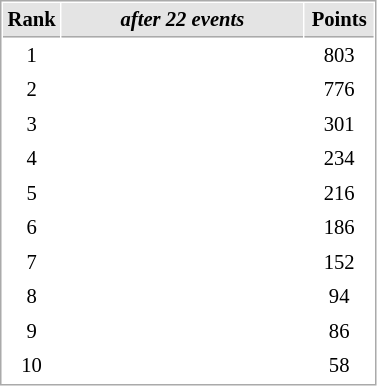<table cellspacing="1" cellpadding="3" style="border:1px solid #AAAAAA;font-size:86%">
<tr bgcolor="#E4E4E4">
<th style="border-bottom:1px solid #AAAAAA" width=10>Rank</th>
<th style="border-bottom:1px solid #AAAAAA" width=155><em>after 22 events</em></th>
<th style="border-bottom:1px solid #AAAAAA" width=40>Points</th>
</tr>
<tr>
<td align=center>1</td>
<td></td>
<td align=center>803</td>
</tr>
<tr>
<td align=center>2</td>
<td></td>
<td align=center>776</td>
</tr>
<tr>
<td align=center>3</td>
<td></td>
<td align=center>301</td>
</tr>
<tr>
<td align=center>4</td>
<td></td>
<td align=center>234</td>
</tr>
<tr>
<td align=center>5</td>
<td></td>
<td align=center>216</td>
</tr>
<tr>
<td align=center>6</td>
<td></td>
<td align=center>186</td>
</tr>
<tr>
<td align=center>7</td>
<td></td>
<td align=center>152</td>
</tr>
<tr>
<td align=center>8</td>
<td></td>
<td align=center>94</td>
</tr>
<tr>
<td align=center>9</td>
<td></td>
<td align=center>86</td>
</tr>
<tr>
<td align=center>10</td>
<td></td>
<td align=center>58</td>
</tr>
</table>
